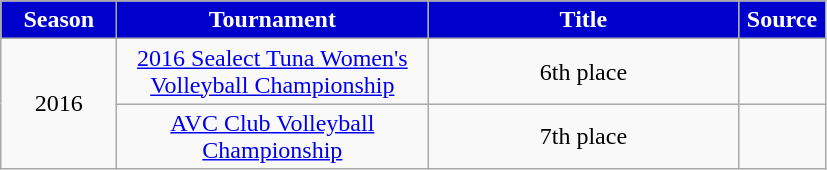<table class="wikitable">
<tr>
<th style="width:70px; background:#0000CD; color:white; text-align:center;"><strong>Season</strong></th>
<th style="width:200px; background:#0000CD; color:white;">Tournament</th>
<th style="width:200px; background:#0000CD; color:white;">Title</th>
<th style="width:50px; background:#0000CD; color:white;">Source</th>
</tr>
<tr align=center>
<td rowspan=2>2016</td>
<td><a href='#'>2016 Sealect Tuna Women's Volleyball Championship</a></td>
<td>6th place</td>
<td></td>
</tr>
<tr align=center>
<td><a href='#'>AVC Club Volleyball Championship</a></td>
<td>7th place</td>
<td></td>
</tr>
</table>
